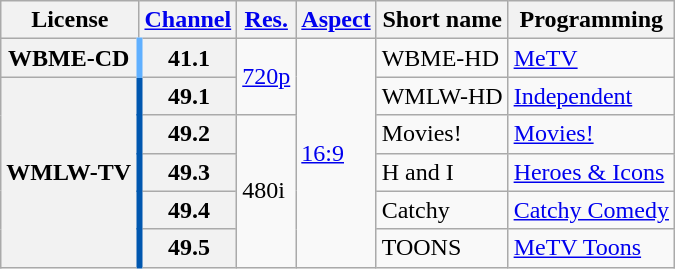<table class="wikitable">
<tr>
<th scope = "col">License</th>
<th scope = "col"><a href='#'>Channel</a></th>
<th scope = "col"><a href='#'>Res.</a></th>
<th scope = "col"><a href='#'>Aspect</a></th>
<th scope = "col">Short name</th>
<th scope = "col">Programming</th>
</tr>
<tr>
<th scope = "row" style="border-right: 4px solid #60B0FF;">WBME-CD</th>
<th scope = "row">41.1</th>
<td rowspan="2"><a href='#'>720p</a></td>
<td rowspan="6"><a href='#'>16:9</a></td>
<td>WBME-HD</td>
<td><a href='#'>MeTV</a></td>
</tr>
<tr>
<th rowspan = "5" scope = "row" style="border-right: 4px solid #0057AF;">WMLW-TV</th>
<th scope = "row">49.1</th>
<td>WMLW-HD</td>
<td><a href='#'>Independent</a></td>
</tr>
<tr>
<th scope = "row">49.2</th>
<td rowspan="4">480i</td>
<td>Movies!</td>
<td><a href='#'>Movies!</a></td>
</tr>
<tr>
<th scope = "row">49.3</th>
<td>H and I</td>
<td><a href='#'>Heroes & Icons</a></td>
</tr>
<tr>
<th scope = "row">49.4</th>
<td>Catchy</td>
<td><a href='#'>Catchy Comedy</a></td>
</tr>
<tr>
<th scope = "row">49.5</th>
<td>TOONS</td>
<td><a href='#'>MeTV Toons</a></td>
</tr>
</table>
